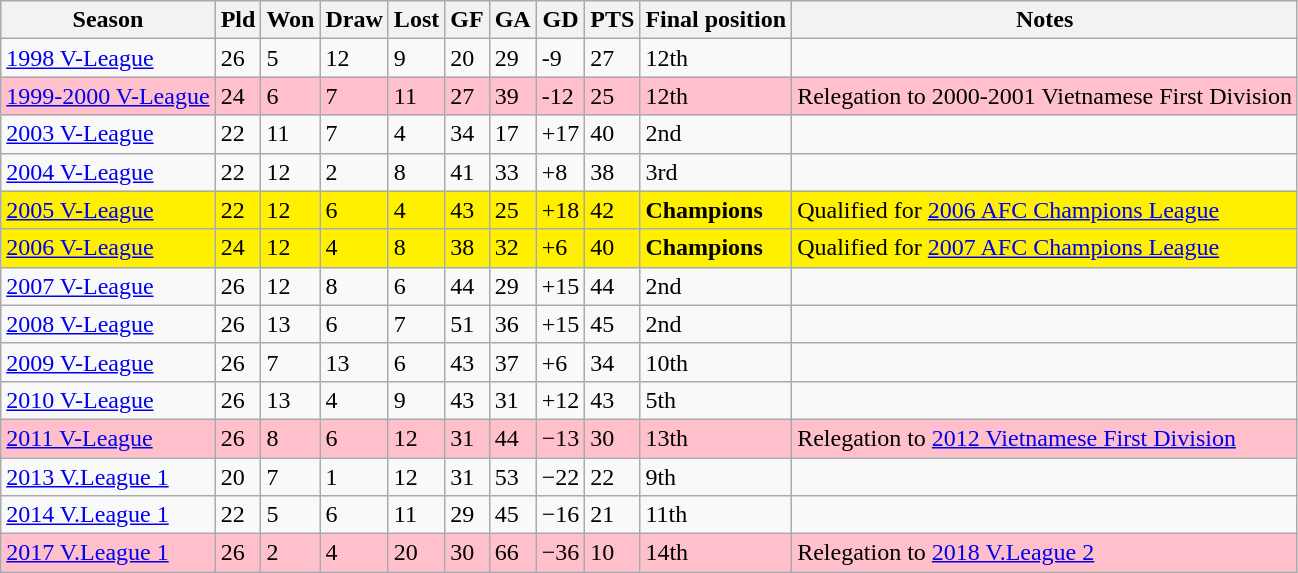<table class="wikitable">
<tr>
<th>Season</th>
<th>Pld</th>
<th>Won</th>
<th>Draw</th>
<th>Lost</th>
<th>GF</th>
<th>GA</th>
<th>GD</th>
<th>PTS</th>
<th>Final position</th>
<th>Notes</th>
</tr>
<tr>
<td><a href='#'>1998 V-League</a></td>
<td>26</td>
<td>5</td>
<td>12</td>
<td>9</td>
<td>20</td>
<td>29</td>
<td>-9</td>
<td>27</td>
<td>12th</td>
<td></td>
</tr>
<tr bgcolor=pink>
<td><a href='#'>1999-2000 V-League</a></td>
<td>24</td>
<td>6</td>
<td>7</td>
<td>11</td>
<td>27</td>
<td>39</td>
<td>-12</td>
<td>25</td>
<td>12th</td>
<td>Relegation to 2000-2001 Vietnamese First Division</td>
</tr>
<tr>
<td><a href='#'>2003 V-League</a></td>
<td>22</td>
<td>11</td>
<td>7</td>
<td>4</td>
<td>34</td>
<td>17</td>
<td>+17</td>
<td>40</td>
<td>2nd</td>
<td></td>
</tr>
<tr>
<td><a href='#'>2004 V-League</a></td>
<td>22</td>
<td>12</td>
<td>2</td>
<td>8</td>
<td>41</td>
<td>33</td>
<td>+8</td>
<td>38</td>
<td>3rd</td>
<td></td>
</tr>
<tr bgcolor=FFFF00|>
<td><a href='#'>2005 V-League</a></td>
<td>22</td>
<td>12</td>
<td>6</td>
<td>4</td>
<td>43</td>
<td>25</td>
<td>+18</td>
<td>42</td>
<td><strong>Champions</strong></td>
<td>Qualified for <a href='#'>2006 AFC Champions League</a></td>
</tr>
<tr bgcolor=FFFF00|>
<td><a href='#'>2006 V-League</a></td>
<td>24</td>
<td>12</td>
<td>4</td>
<td>8</td>
<td>38</td>
<td>32</td>
<td>+6</td>
<td>40</td>
<td><strong>Champions</strong></td>
<td>Qualified for <a href='#'>2007 AFC Champions League</a></td>
</tr>
<tr>
<td><a href='#'>2007 V-League</a></td>
<td>26</td>
<td>12</td>
<td>8</td>
<td>6</td>
<td>44</td>
<td>29</td>
<td>+15</td>
<td>44</td>
<td>2nd</td>
<td></td>
</tr>
<tr>
<td><a href='#'>2008 V-League</a></td>
<td>26</td>
<td>13</td>
<td>6</td>
<td>7</td>
<td>51</td>
<td>36</td>
<td>+15</td>
<td>45</td>
<td>2nd</td>
<td></td>
</tr>
<tr>
<td><a href='#'>2009 V-League</a></td>
<td>26</td>
<td>7</td>
<td>13</td>
<td>6</td>
<td>43</td>
<td>37</td>
<td>+6</td>
<td>34</td>
<td>10th</td>
<td></td>
</tr>
<tr>
<td><a href='#'>2010 V-League</a></td>
<td>26</td>
<td>13</td>
<td>4</td>
<td>9</td>
<td>43</td>
<td>31</td>
<td>+12</td>
<td>43</td>
<td>5th</td>
<td></td>
</tr>
<tr bgcolor=pink>
<td><a href='#'>2011 V-League</a></td>
<td>26</td>
<td>8</td>
<td>6</td>
<td>12</td>
<td>31</td>
<td>44</td>
<td>−13</td>
<td>30</td>
<td>13th</td>
<td>Relegation to <a href='#'>2012 Vietnamese First Division</a></td>
</tr>
<tr>
<td><a href='#'>2013 V.League 1</a></td>
<td>20</td>
<td>7</td>
<td>1</td>
<td>12</td>
<td>31</td>
<td>53</td>
<td>−22</td>
<td>22</td>
<td>9th</td>
<td></td>
</tr>
<tr>
<td><a href='#'>2014 V.League 1</a></td>
<td>22</td>
<td>5</td>
<td>6</td>
<td>11</td>
<td>29</td>
<td>45</td>
<td>−16</td>
<td>21</td>
<td>11th</td>
<td></td>
</tr>
<tr bgcolor=pink>
<td><a href='#'>2017 V.League 1</a></td>
<td>26</td>
<td>2</td>
<td>4</td>
<td>20</td>
<td>30</td>
<td>66</td>
<td>−36</td>
<td>10</td>
<td>14th</td>
<td>Relegation to <a href='#'>2018 V.League 2</a></td>
</tr>
</table>
